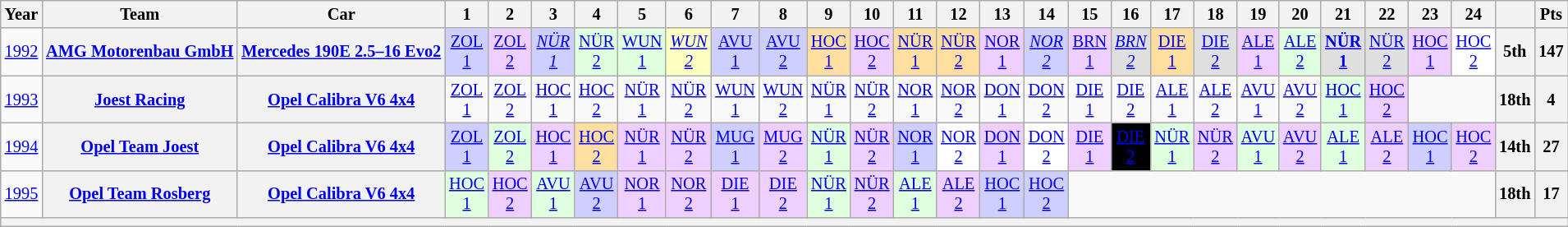<table class="wikitable" style="text-align:center; font-size:85%;">
<tr>
<th>Year</th>
<th>Team</th>
<th>Car</th>
<th>1</th>
<th>2</th>
<th>3</th>
<th>4</th>
<th>5</th>
<th>6</th>
<th>7</th>
<th>8</th>
<th>9</th>
<th>10</th>
<th>11</th>
<th>12</th>
<th>13</th>
<th>14</th>
<th>15</th>
<th>16</th>
<th>17</th>
<th>18</th>
<th>19</th>
<th>20</th>
<th>21</th>
<th>22</th>
<th>23</th>
<th>24</th>
<th></th>
<th>Pts</th>
</tr>
<tr>
<td><a href='#'>1992</a></td>
<th nowrap><a href='#'>AMG Motorenbau GmbH</a></th>
<th nowrap><a href='#'>Mercedes 190E 2.5–16 Evo2</a></th>
<td style="background:#CFCFFF;"><a href='#'>ZOL<br>1</a><br></td>
<td style="background:#EFCFFF;"><a href='#'>ZOL<br>2</a><br></td>
<td style="background:#CFCFFF;"><em><a href='#'>NÜR<br>1</a></em><br></td>
<td style="background:#DFFFDF;"><a href='#'>NÜR<br>2</a><br></td>
<td style="background:#DFFFDF;"><a href='#'>WUN<br>1</a><br></td>
<td style="background:#FBFFBF;"><em><a href='#'>WUN<br>2</a></em><br></td>
<td style="background:#CFCFFF;"><a href='#'>AVU<br>1</a><br></td>
<td style="background:#CFCFFF;"><a href='#'>AVU<br>2</a><br></td>
<td style="background:#FFDF9F;"><a href='#'>HOC<br>1</a><br></td>
<td style="background:#EFCFFF;"><a href='#'>HOC<br>2</a><br></td>
<td style="background:#FFDF9F;"><a href='#'>NÜR<br>1</a><br></td>
<td style="background:#FFDF9F;"><a href='#'>NÜR<br>2</a><br></td>
<td style="background:#EFCFFF;"><a href='#'>NOR<br>1</a><br></td>
<td style="background:#CFCFFF;"><em><a href='#'>NOR<br>2</a></em><br></td>
<td style="background:#EFCFFF;"><a href='#'>BRN<br>1</a><br></td>
<td style="background:#DFDFDF;"><em><a href='#'>BRN<br>2</a></em><br></td>
<td style="background:#FFDF9F;"><a href='#'>DIE<br>1</a><br></td>
<td style="background:#DFDFDF;"><a href='#'>DIE<br>2</a><br></td>
<td style="background:#EFCFFF;"><a href='#'>ALE<br>1</a><br></td>
<td style="background:#DFFFDF;"><a href='#'>ALE<br>2</a><br></td>
<td style="background:#DFDFDF;"><strong><a href='#'>NÜR<br>1</a></strong><br></td>
<td style="background:#DFDFDF;"><a href='#'>NÜR<br>2</a><br></td>
<td style="background:#EFCFFF;"><a href='#'>HOC<br>1</a><br></td>
<td style="background:#FFFFFF;"><a href='#'>HOC<br>2</a><br></td>
<th>5th</th>
<th>147</th>
</tr>
<tr>
<td><a href='#'>1993</a></td>
<th nowrap><a href='#'>Joest Racing</a></th>
<th nowrap><a href='#'>Opel Calibra V6 4x4</a></th>
<td><a href='#'>ZOL<br>1</a></td>
<td><a href='#'>ZOL<br>2</a></td>
<td><a href='#'>HOC<br>1</a></td>
<td><a href='#'>HOC<br>2</a></td>
<td><a href='#'>NÜR<br>1</a></td>
<td><a href='#'>NÜR<br>2</a></td>
<td><a href='#'>WUN<br>1</a></td>
<td><a href='#'>WUN<br>2</a></td>
<td><a href='#'>NÜR<br>1</a></td>
<td><a href='#'>NÜR<br>2</a></td>
<td><a href='#'>NOR<br>1</a></td>
<td><a href='#'>NOR<br>2</a></td>
<td><a href='#'>DON<br>1</a></td>
<td><a href='#'>DON<br>2</a></td>
<td><a href='#'>DIE<br>1</a></td>
<td><a href='#'>DIE<br>2</a></td>
<td><a href='#'>ALE<br>1</a></td>
<td><a href='#'>ALE<br>2</a></td>
<td><a href='#'>AVU<br>1</a></td>
<td><a href='#'>AVU<br>2</a></td>
<td style="background:#DFFFDF;"><a href='#'>HOC<br>1</a><br></td>
<td style="background:#EFCFFF;"><a href='#'>HOC<br>2</a><br></td>
<td colspan=2></td>
<th>18th</th>
<th>4</th>
</tr>
<tr>
<td><a href='#'>1994</a></td>
<th nowrap><a href='#'>Opel Team Joest</a></th>
<th nowrap><a href='#'>Opel Calibra V6 4x4</a></th>
<td style="background:#CFCFFF;"><a href='#'>ZOL<br>1</a><br></td>
<td style="background:#DFFFDF;"><a href='#'>ZOL<br>2</a><br></td>
<td style="background:#EFCFFF;"><a href='#'>HOC<br>1</a><br></td>
<td style="background:#FFDF9F;"><a href='#'>HOC<br>2</a><br></td>
<td style="background:#EFCFFF;"><a href='#'>NÜR<br>1</a><br></td>
<td style="background:#EFCFFF;"><a href='#'>NÜR<br>2</a><br></td>
<td style="background:#CFCFFF;"><a href='#'>MUG<br>1</a><br></td>
<td style="background:#EFCFFF;"><a href='#'>MUG<br>2</a><br></td>
<td style="background:#DFFFDF;"><a href='#'>NÜR<br>1</a><br></td>
<td style="background:#EFCFFF;"><a href='#'>NÜR<br>2</a><br></td>
<td style="background:#CFCFFF;"><a href='#'>NOR<br>1</a><br></td>
<td style="background:#FFFFFF;"><a href='#'>NOR<br>2</a><br></td>
<td style="background:#EFCFFF;"><a href='#'>DON<br>1</a><br></td>
<td style="background:#FFFFFF;"><a href='#'>DON<br>2</a><br></td>
<td style="background:#EFCFFF;"><a href='#'>DIE<br>1</a><br></td>
<td style="background:#000; color:#fff;"><a href='#'><span>DIE<br>2</span></a><br></td>
<td style="background:#DFFFDF;"><a href='#'>NÜR<br>1</a><br></td>
<td style="background:#EFCFFF;"><a href='#'>NÜR<br>2</a><br></td>
<td style="background:#DFFFDF;"><a href='#'>AVU<br>1</a><br></td>
<td style="background:#EFCFFF;"><a href='#'>AVU<br>2</a><br></td>
<td style="background:#DFFFDF;"><a href='#'>ALE<br>1</a><br></td>
<td style="background:#EFCFFF;"><a href='#'>ALE<br>2</a><br></td>
<td style="background:#CFCFFF;"><a href='#'>HOC<br>1</a><br></td>
<td style="background:#EFCFFF;"><a href='#'>HOC<br>2</a><br></td>
<th>14th</th>
<th>27</th>
</tr>
<tr>
<td><a href='#'>1995</a></td>
<th nowrap><a href='#'>Opel Team Rosberg</a></th>
<th nowrap><a href='#'>Opel Calibra V6 4x4</a></th>
<td style="background:#DFFFDF;"><a href='#'>HOC<br>1</a><br></td>
<td style="background:#EFCFFF;"><a href='#'>HOC<br>2</a><br></td>
<td style="background:#DFFFDF;"><a href='#'>AVU<br>1</a><br></td>
<td style="background:#CFCFFF;"><a href='#'>AVU<br>2</a><br></td>
<td style="background:#EFCFFF;"><a href='#'>NOR<br>1</a><br></td>
<td style="background:#EFCFFF;"><a href='#'>NOR<br>2</a><br></td>
<td style="background:#EFCFFF;"><a href='#'>DIE<br>1</a><br></td>
<td style="background:#EFCFFF;"><a href='#'>DIE<br>2</a><br></td>
<td style="background:#DFFFDF;"><a href='#'>NÜR<br>1</a><br></td>
<td style="background:#EFCFFF;"><a href='#'>NÜR<br>2</a><br></td>
<td style="background:#DFFFDF;"><a href='#'>ALE<br>1</a><br></td>
<td style="background:#EFCFFF;"><a href='#'>ALE<br>2</a><br></td>
<td style="background:#CFCFFF;"><a href='#'>HOC<br>1</a><br></td>
<td style="background:#CFCFFF;"><a href='#'>HOC<br>2</a><br></td>
<td colspan=10></td>
<th>18th</th>
<th>17</th>
</tr>
<tr>
<th colspan="29"></th>
</tr>
</table>
